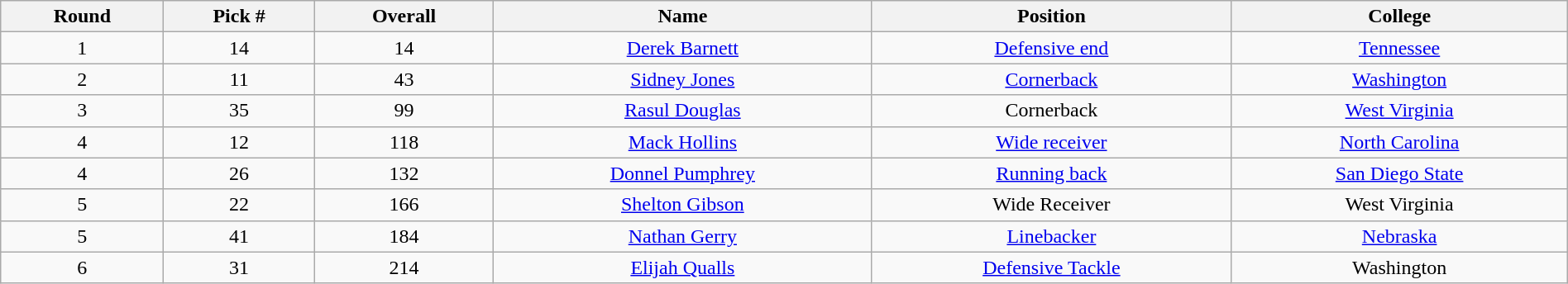<table class="wikitable sortable sortable" style="width: 100%; text-align:center">
<tr>
<th>Round</th>
<th>Pick #</th>
<th>Overall</th>
<th>Name</th>
<th>Position</th>
<th>College</th>
</tr>
<tr>
<td>1</td>
<td>14</td>
<td>14</td>
<td><a href='#'>Derek Barnett</a></td>
<td><a href='#'>Defensive end</a></td>
<td><a href='#'>Tennessee</a></td>
</tr>
<tr>
<td>2</td>
<td>11</td>
<td>43</td>
<td><a href='#'>Sidney Jones</a></td>
<td><a href='#'>Cornerback</a></td>
<td><a href='#'>Washington</a></td>
</tr>
<tr>
<td>3</td>
<td>35</td>
<td>99</td>
<td><a href='#'>Rasul Douglas</a></td>
<td>Cornerback</td>
<td><a href='#'>West Virginia</a></td>
</tr>
<tr>
<td>4</td>
<td>12</td>
<td>118</td>
<td><a href='#'>Mack Hollins</a></td>
<td><a href='#'>Wide receiver</a></td>
<td><a href='#'>North Carolina</a></td>
</tr>
<tr>
<td>4</td>
<td>26</td>
<td>132</td>
<td><a href='#'>Donnel Pumphrey</a></td>
<td><a href='#'>Running back</a></td>
<td><a href='#'>San Diego State</a></td>
</tr>
<tr>
<td>5</td>
<td>22</td>
<td>166</td>
<td><a href='#'>Shelton Gibson</a></td>
<td>Wide Receiver</td>
<td>West Virginia</td>
</tr>
<tr>
<td>5</td>
<td>41</td>
<td>184</td>
<td><a href='#'>Nathan Gerry</a></td>
<td><a href='#'>Linebacker</a></td>
<td><a href='#'>Nebraska</a></td>
</tr>
<tr>
<td>6</td>
<td>31</td>
<td>214</td>
<td><a href='#'>Elijah Qualls</a></td>
<td><a href='#'>Defensive Tackle</a></td>
<td>Washington</td>
</tr>
</table>
